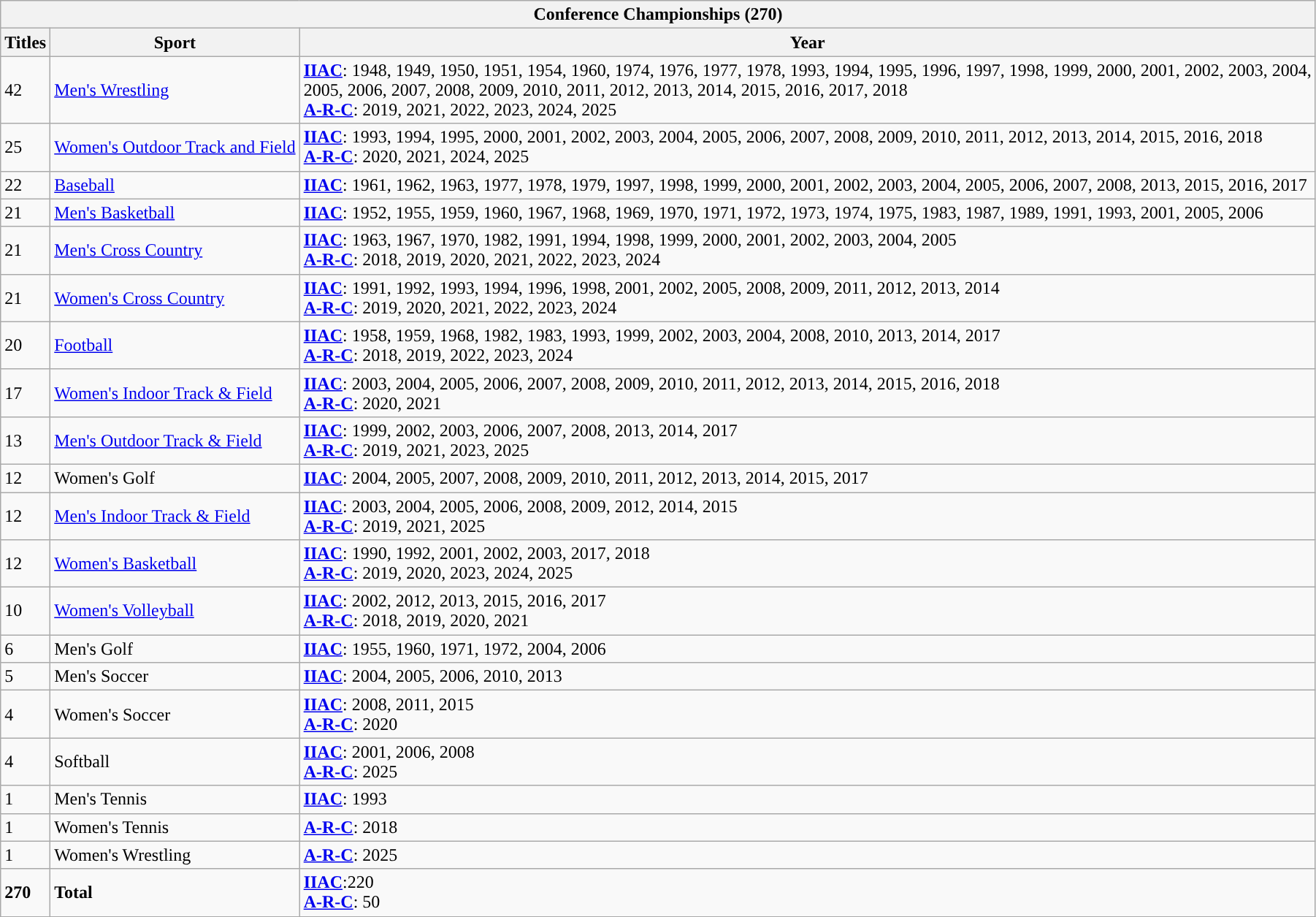<table class="wikitable">
<tr>
<th colspan="3">Conference Championships (270)</th>
</tr>
<tr>
<th>Titles</th>
<th>Sport</th>
<th>Year</th>
</tr>
<tr>
<td>42</td>
<td><a href='#'>Men's Wrestling</a></td>
<td><strong><a href='#'>IIAC</a></strong>: 1948, 1949, 1950, 1951, 1954, 1960, 1974, 1976, 1977, 1978, 1993, 1994, 1995, 1996, 1997, 1998, 1999, 2000, 2001, 2002, 2003, 2004,<br> 2005, 2006, 2007, 2008, 2009, 2010, 2011, 2012, 2013, 2014, 2015, 2016, 2017, 2018<br><strong><a href='#'>A-R-C</a></strong>: 2019, 2021, 2022, 2023, 2024, 2025</td>
</tr>
<tr>
<td>25</td>
<td><a href='#'>Women's Outdoor Track and Field</a></td>
<td><strong><a href='#'>IIAC</a></strong>: 1993, 1994, 1995, 2000, 2001, 2002, 2003, 2004, 2005, 2006, 2007, 2008, 2009, 2010, 2011, 2012, 2013, 2014, 2015, 2016, 2018<br><strong><a href='#'>A-R-C</a></strong>: 2020, 2021, 2024, 2025</td>
</tr>
<tr>
<td>22</td>
<td><a href='#'>Baseball</a></td>
<td><strong><a href='#'>IIAC</a></strong>: 1961, 1962, 1963, 1977, 1978, 1979, 1997, 1998, 1999, 2000, 2001, 2002, 2003, 2004, 2005, 2006, 2007, 2008, 2013, 2015, 2016, 2017</td>
</tr>
<tr>
<td>21</td>
<td><a href='#'>Men's Basketball</a></td>
<td><strong><a href='#'>IIAC</a></strong>: 1952, 1955, 1959, 1960, 1967, 1968, 1969, 1970, 1971, 1972, 1973, 1974, 1975, 1983, 1987, 1989, 1991, 1993, 2001, 2005, 2006</td>
</tr>
<tr>
<td>21</td>
<td><a href='#'>Men's Cross Country</a></td>
<td><strong><a href='#'>IIAC</a></strong>: 1963, 1967, 1970, 1982, 1991, 1994, 1998, 1999, 2000, 2001, 2002, 2003, 2004, 2005<br><strong><a href='#'>A-R-C</a></strong>: 2018, 2019, 2020, 2021, 2022, 2023, 2024</td>
</tr>
<tr>
<td>21</td>
<td><a href='#'>Women's Cross Country</a></td>
<td><strong><a href='#'>IIAC</a></strong>: 1991, 1992, 1993, 1994, 1996, 1998, 2001, 2002, 2005, 2008, 2009, 2011, 2012, 2013, 2014<br><strong><a href='#'>A-R-C</a></strong>: 2019, 2020, 2021, 2022, 2023, 2024</td>
</tr>
<tr>
<td>20</td>
<td><a href='#'>Football</a></td>
<td><strong><a href='#'>IIAC</a></strong>: 1958, 1959, 1968, 1982, 1983, 1993, 1999, 2002, 2003, 2004, 2008, 2010, 2013, 2014, 2017<br><strong><a href='#'>A-R-C</a></strong>: 2018, 2019, 2022, 2023, 2024</td>
</tr>
<tr>
<td>17</td>
<td><a href='#'>Women's Indoor Track & Field</a></td>
<td><strong><a href='#'>IIAC</a></strong>: 2003, 2004, 2005, 2006, 2007, 2008, 2009, 2010, 2011, 2012, 2013, 2014, 2015, 2016, 2018<br><strong><a href='#'>A-R-C</a></strong>: 2020, 2021</td>
</tr>
<tr>
<td>13</td>
<td><a href='#'>Men's Outdoor Track & Field</a></td>
<td><strong><a href='#'>IIAC</a></strong>: 1999, 2002, 2003, 2006, 2007, 2008, 2013, 2014, 2017<br><strong><a href='#'>A-R-C</a></strong>: 2019, 2021, 2023, 2025</td>
</tr>
<tr>
<td>12</td>
<td>Women's Golf</td>
<td><strong><a href='#'>IIAC</a></strong>: 2004, 2005, 2007, 2008, 2009, 2010, 2011, 2012, 2013, 2014, 2015, 2017</td>
</tr>
<tr>
<td>12</td>
<td><a href='#'>Men's Indoor Track & Field</a></td>
<td><strong><a href='#'>IIAC</a></strong>: 2003, 2004, 2005, 2006, 2008, 2009, 2012, 2014, 2015<br><strong><a href='#'>A-R-C</a></strong>: 2019, 2021, 2025</td>
</tr>
<tr>
<td>12</td>
<td><a href='#'>Women's Basketball</a></td>
<td><strong><a href='#'>IIAC</a></strong>: 1990, 1992, 2001, 2002, 2003, 2017, 2018<br><strong><a href='#'>A-R-C</a></strong>: 2019, 2020, 2023, 2024, 2025</td>
</tr>
<tr>
<td>10</td>
<td><a href='#'>Women's Volleyball</a></td>
<td><strong><a href='#'>IIAC</a></strong>: 2002, 2012, 2013, 2015, 2016, 2017<br><strong><a href='#'>A-R-C</a></strong>: 2018, 2019, 2020, 2021</td>
</tr>
<tr>
<td>6</td>
<td>Men's Golf</td>
<td><strong><a href='#'>IIAC</a></strong>: 1955, 1960, 1971, 1972, 2004, 2006</td>
</tr>
<tr>
<td>5</td>
<td>Men's Soccer</td>
<td><strong><a href='#'>IIAC</a></strong>: 2004, 2005, 2006, 2010, 2013</td>
</tr>
<tr>
<td>4</td>
<td>Women's Soccer</td>
<td><strong><a href='#'>IIAC</a></strong>: 2008, 2011, 2015<br><strong><a href='#'>A-R-C</a></strong>: 2020</td>
</tr>
<tr>
<td>4</td>
<td>Softball</td>
<td><strong><a href='#'>IIAC</a></strong>: 2001, 2006, 2008 <br><strong><a href='#'>A-R-C</a></strong>: 2025</td>
</tr>
<tr>
<td>1</td>
<td>Men's Tennis</td>
<td><strong><a href='#'>IIAC</a></strong>: 1993</td>
</tr>
<tr>
<td>1</td>
<td>Women's Tennis</td>
<td><strong><a href='#'>A-R-C</a></strong>: 2018</td>
</tr>
<tr>
<td>1</td>
<td>Women's Wrestling</td>
<td><strong><a href='#'>A-R-C</a></strong>: 2025</td>
</tr>
<tr>
<td><strong>270</strong></td>
<td><strong>Total</strong></td>
<td><strong><a href='#'>IIAC</a></strong>:220<br><strong><a href='#'>A-R-C</a></strong>: 50</td>
</tr>
</table>
